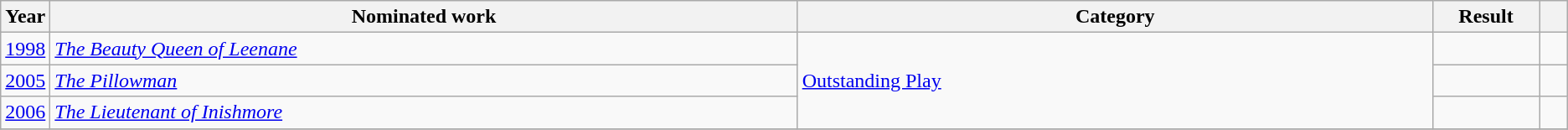<table class=wikitable>
<tr>
<th scope="col" style="width:1em;">Year</th>
<th scope="col" style="width:39em;">Nominated work</th>
<th scope="col" style="width:33em;">Category</th>
<th scope="col" style="width:5em;">Result</th>
<th scope="col" style="width:1em;"></th>
</tr>
<tr>
<td><a href='#'>1998</a></td>
<td><em><a href='#'>The Beauty Queen of Leenane</a></em></td>
<td rowspan="3"><a href='#'>Outstanding Play</a></td>
<td></td>
<td style="text-align:center;"></td>
</tr>
<tr>
<td><a href='#'>2005</a></td>
<td><em><a href='#'>The Pillowman</a></em></td>
<td></td>
<td style="text-align:center;"></td>
</tr>
<tr>
<td><a href='#'>2006</a></td>
<td><em><a href='#'>The Lieutenant of Inishmore</a></em></td>
<td></td>
<td style="text-align:center;"></td>
</tr>
<tr>
</tr>
</table>
